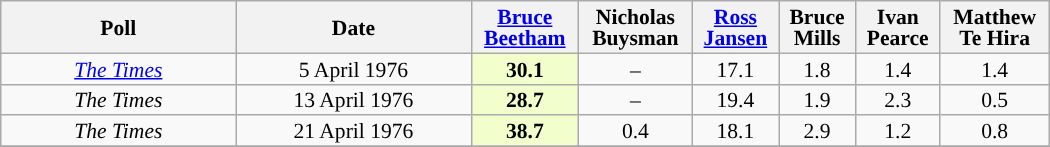<table class="wikitable" style="width:700px;font-size:90%;line-height:14px;text-align:center;">
<tr style="height:32px">
<th style="width:150px;">Poll</th>
<th style="width:150px;">Date</th>
<th><a href='#'>Bruce<br>Beetham</a></th>
<th>Nicholas<br>Buysman</th>
<th><a href='#'>Ross<br>Jansen</a></th>
<th>Bruce<br>Mills</th>
<th>Ivan<br>Pearce</th>
<th>Matthew<br>Te Hira</th>
</tr>
<tr>
<td><em><a href='#'>The Times</a></em></td>
<td>5 April 1976</td>
<td style="background:#F2FFCC"><strong>30.1</strong></td>
<td>–</td>
<td>17.1</td>
<td>1.8</td>
<td>1.4</td>
<td>1.4</td>
</tr>
<tr>
<td><em>The Times</em></td>
<td>13 April 1976</td>
<td style="background:#F2FFCC"><strong>28.7</strong></td>
<td>–</td>
<td>19.4</td>
<td>1.9</td>
<td>2.3</td>
<td>0.5</td>
</tr>
<tr>
<td><em>The Times</em></td>
<td>21 April 1976</td>
<td style="background:#F2FFCC"><strong>38.7</strong></td>
<td>0.4</td>
<td>18.1</td>
<td>2.9</td>
<td>1.2</td>
<td>0.8</td>
</tr>
<tr>
</tr>
</table>
